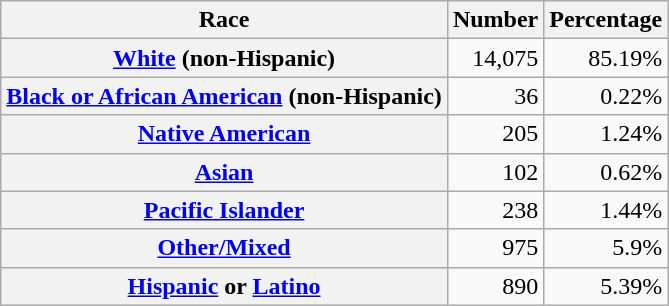<table class="wikitable" style="text-align:right">
<tr>
<th scope="col">Race</th>
<th scope="col">Number</th>
<th scope="col">Percentage</th>
</tr>
<tr>
<th scope="row"><a href='#'>White</a> (non-Hispanic)</th>
<td>14,075</td>
<td>85.19%</td>
</tr>
<tr>
<th scope="row"><a href='#'>Black or African American</a> (non-Hispanic)</th>
<td>36</td>
<td>0.22%</td>
</tr>
<tr>
<th scope="row"><a href='#'>Native American</a></th>
<td>205</td>
<td>1.24%</td>
</tr>
<tr>
<th scope="row"><a href='#'>Asian</a></th>
<td>102</td>
<td>0.62%</td>
</tr>
<tr>
<th scope="row"><a href='#'>Pacific Islander</a></th>
<td>238</td>
<td>1.44%</td>
</tr>
<tr>
<th scope="row"><a href='#'>Other/Mixed</a></th>
<td>975</td>
<td>5.9%</td>
</tr>
<tr>
<th scope="row"><a href='#'>Hispanic</a> or <a href='#'>Latino</a></th>
<td>890</td>
<td>5.39%</td>
</tr>
</table>
